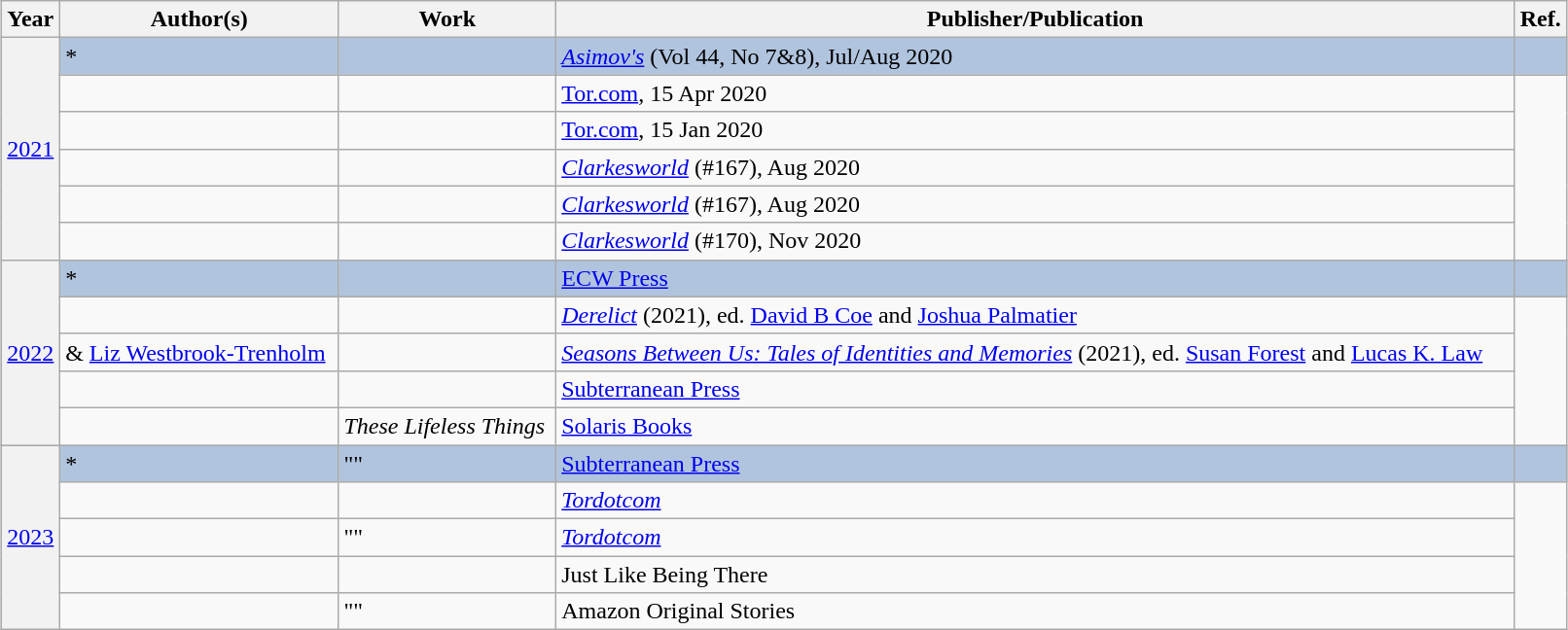<table class="sortable wikitable" width="85%" style="margin: 1em auto 1em auto">
<tr>
<th scope="col">Year</th>
<th scope="col">Author(s)</th>
<th scope="col">Work</th>
<th scope="col">Publisher/Publication</th>
<th class="unsortable">Ref.</th>
</tr>
<tr style="background:#B0C4DE;">
<th rowspan="6" align="center" scope="row" style="font-weight:normal;"><a href='#'>2021</a></th>
<td>*</td>
<td><sup></sup></td>
<td><em><a href='#'>Asimov's</a></em> (Vol 44, No 7&8), Jul/Aug 2020</td>
<td align="center"></td>
</tr>
<tr>
<td></td>
<td><sup></sup></td>
<td><a href='#'>Tor.com</a>, 15 Apr 2020</td>
<td rowspan="5" align="center"></td>
</tr>
<tr>
<td></td>
<td><sup></sup></td>
<td><a href='#'>Tor.com</a>, 15 Jan 2020</td>
</tr>
<tr>
<td></td>
<td><sup></sup></td>
<td><em><a href='#'>Clarkesworld</a></em> (#167), Aug 2020</td>
</tr>
<tr>
<td></td>
<td><sup></sup></td>
<td><em><a href='#'>Clarkesworld</a></em> (#167), Aug 2020</td>
</tr>
<tr>
<td></td>
<td><sup></sup></td>
<td><em><a href='#'>Clarkesworld</a></em> (#170), Nov 2020</td>
</tr>
<tr style="background:#B0C4DE;">
<th rowspan="5" align="center" scope="row" style="font-weight:normal;"><a href='#'>2022</a></th>
<td>*</td>
<td></td>
<td><a href='#'>ECW Press</a></td>
<td align="center"></td>
</tr>
<tr>
<td></td>
<td></td>
<td><em><a href='#'>Derelict</a></em> (2021), ed. <a href='#'>David B Coe</a> and <a href='#'>Joshua Palmatier</a></td>
<td rowspan="4"></td>
</tr>
<tr>
<td> & <a href='#'>Liz Westbrook-Trenholm</a></td>
<td></td>
<td><em><a href='#'>Seasons Between Us: Tales of Identities and Memories</a></em> (2021), ed. <a href='#'>Susan Forest</a> and <a href='#'>Lucas K. Law</a></td>
</tr>
<tr>
<td></td>
<td></td>
<td><a href='#'>Subterranean Press</a></td>
</tr>
<tr>
<td></td>
<td><em>These Lifeless Things</em></td>
<td><a href='#'>Solaris Books</a></td>
</tr>
<tr style="background:#B0C4DE;">
<th rowspan="5" align="center" scope="row" style="font-weight:normal;"><a href='#'>2023</a></th>
<td>*</td>
<td>""</td>
<td><a href='#'>Subterranean Press</a></td>
<td align="center"></td>
</tr>
<tr>
<td></td>
<td></td>
<td><em><a href='#'>Tordotcom</a></em></td>
<td rowspan="4"></td>
</tr>
<tr>
<td></td>
<td>""</td>
<td><em><a href='#'>Tordotcom</a></em></td>
</tr>
<tr>
<td></td>
<td></td>
<td>Just Like Being There</td>
</tr>
<tr>
<td></td>
<td>""</td>
<td>Amazon Original Stories</td>
</tr>
</table>
